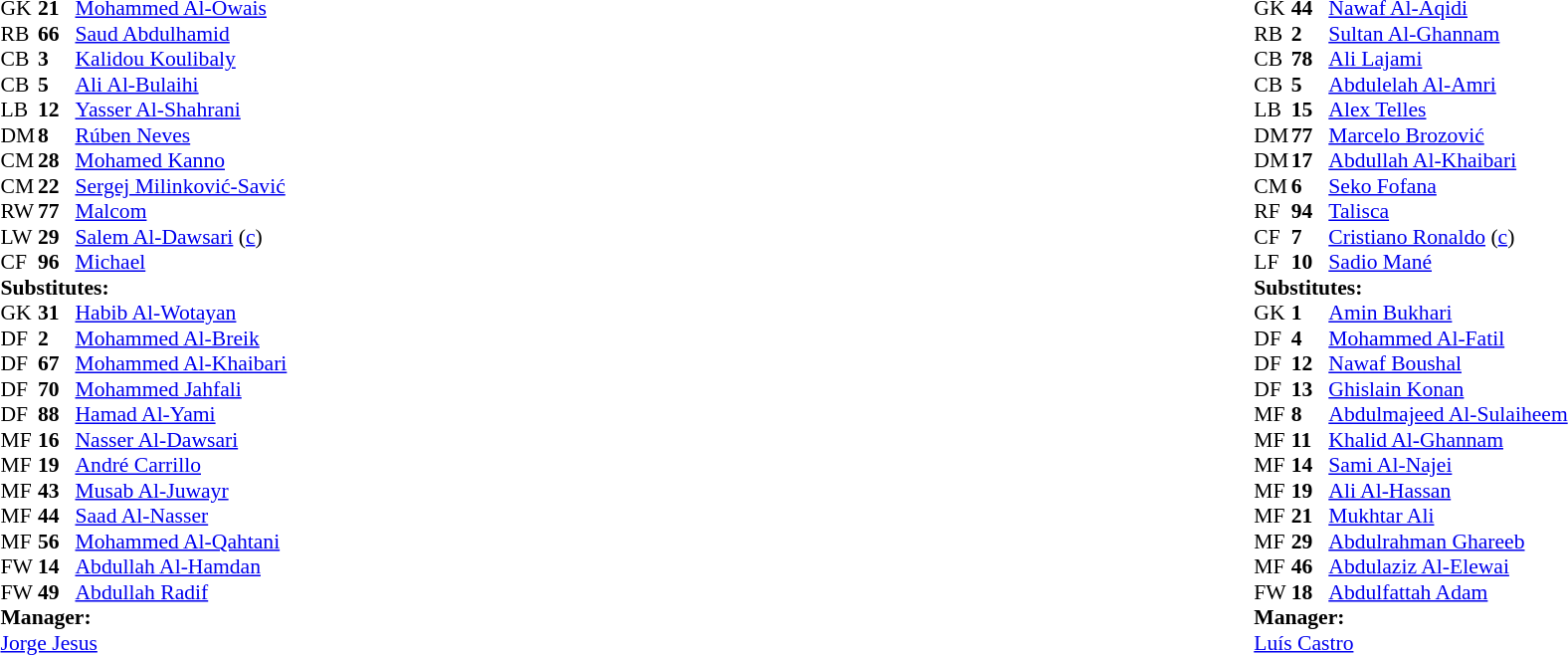<table width="100%">
<tr>
<td valign="top" width="40%"><br><table style="font-size:90%" cellspacing="0" cellpadding="0">
<tr>
<th width=25></th>
<th width=25></th>
</tr>
<tr>
<td>GK</td>
<td><strong>21</strong></td>
<td> <a href='#'>Mohammed Al-Owais</a></td>
</tr>
<tr>
<td>RB</td>
<td><strong>66</strong></td>
<td> <a href='#'>Saud Abdulhamid</a></td>
</tr>
<tr>
<td>CB</td>
<td><strong>3</strong></td>
<td> <a href='#'>Kalidou Koulibaly</a></td>
<td></td>
<td></td>
</tr>
<tr>
<td>CB</td>
<td><strong>5</strong></td>
<td> <a href='#'>Ali Al-Bulaihi</a></td>
<td></td>
</tr>
<tr>
<td>LB</td>
<td><strong>12</strong></td>
<td> <a href='#'>Yasser Al-Shahrani</a></td>
<td></td>
<td></td>
</tr>
<tr>
<td>DM</td>
<td><strong>8</strong></td>
<td> <a href='#'>Rúben Neves</a></td>
<td></td>
<td></td>
</tr>
<tr>
<td>CM</td>
<td><strong>28</strong></td>
<td> <a href='#'>Mohamed Kanno</a></td>
<td></td>
<td></td>
</tr>
<tr>
<td>CM</td>
<td><strong>22</strong></td>
<td> <a href='#'>Sergej Milinković-Savić</a></td>
</tr>
<tr>
<td>RW</td>
<td><strong>77</strong></td>
<td> <a href='#'>Malcom</a></td>
<td></td>
<td></td>
</tr>
<tr>
<td>LW</td>
<td><strong>29</strong></td>
<td> <a href='#'>Salem Al-Dawsari</a> (<a href='#'>c</a>)</td>
</tr>
<tr>
<td>CF</td>
<td><strong>96</strong></td>
<td> <a href='#'>Michael</a></td>
<td></td>
<td></td>
</tr>
<tr>
<td colspan=3><strong>Substitutes:</strong></td>
</tr>
<tr>
<td>GK</td>
<td><strong>31</strong></td>
<td> <a href='#'>Habib Al-Wotayan</a></td>
</tr>
<tr>
<td>DF</td>
<td><strong>2</strong></td>
<td> <a href='#'>Mohammed Al-Breik</a></td>
<td></td>
<td></td>
</tr>
<tr>
<td>DF</td>
<td><strong>67</strong></td>
<td> <a href='#'>Mohammed Al-Khaibari</a></td>
</tr>
<tr>
<td>DF</td>
<td><strong>70</strong></td>
<td> <a href='#'>Mohammed Jahfali</a></td>
<td></td>
<td></td>
</tr>
<tr>
<td>DF</td>
<td><strong>88</strong></td>
<td> <a href='#'>Hamad Al-Yami</a></td>
</tr>
<tr>
<td>MF</td>
<td><strong>16</strong></td>
<td> <a href='#'>Nasser Al-Dawsari</a></td>
</tr>
<tr>
<td>MF</td>
<td><strong>19</strong></td>
<td> <a href='#'>André Carrillo</a></td>
<td></td>
<td></td>
</tr>
<tr>
<td>MF</td>
<td><strong>43</strong></td>
<td> <a href='#'>Musab Al-Juwayr</a></td>
<td></td>
<td></td>
</tr>
<tr>
<td>MF</td>
<td><strong>44</strong></td>
<td> <a href='#'>Saad Al-Nasser</a></td>
</tr>
<tr>
<td>MF</td>
<td><strong>56</strong></td>
<td> <a href='#'>Mohammed Al-Qahtani</a></td>
</tr>
<tr>
<td>FW</td>
<td><strong>14</strong></td>
<td> <a href='#'>Abdullah Al-Hamdan</a></td>
<td></td>
<td></td>
</tr>
<tr>
<td>FW</td>
<td><strong>49</strong></td>
<td> <a href='#'>Abdullah Radif</a></td>
<td></td>
<td></td>
</tr>
<tr>
<td colspan=3><strong>Manager:</strong></td>
</tr>
<tr>
<td colspan=3> <a href='#'>Jorge Jesus</a></td>
</tr>
</table>
</td>
<td valign="top"></td>
<td valign="top" width="50%"><br><table style="font-size:90%; margin:auto" cellspacing="0" cellpadding="0">
<tr>
<th width=25></th>
<th width=25></th>
</tr>
<tr>
<td>GK</td>
<td><strong>44</strong></td>
<td> <a href='#'>Nawaf Al-Aqidi</a></td>
</tr>
<tr>
<td>RB</td>
<td><strong>2</strong></td>
<td> <a href='#'>Sultan Al-Ghannam</a></td>
<td></td>
</tr>
<tr>
<td>CB</td>
<td><strong>78</strong></td>
<td> <a href='#'>Ali Lajami</a></td>
<td></td>
<td></td>
</tr>
<tr>
<td>CB</td>
<td><strong>5</strong></td>
<td> <a href='#'>Abdulelah Al-Amri</a></td>
<td></td>
</tr>
<tr>
<td>LB</td>
<td><strong>15</strong></td>
<td> <a href='#'>Alex Telles</a></td>
</tr>
<tr>
<td>DM</td>
<td><strong>77</strong></td>
<td> <a href='#'>Marcelo Brozović</a></td>
<td></td>
<td></td>
</tr>
<tr>
<td>DM</td>
<td><strong>17</strong></td>
<td> <a href='#'>Abdullah Al-Khaibari</a></td>
<td></td>
<td></td>
</tr>
<tr>
<td>CM</td>
<td><strong>6</strong></td>
<td> <a href='#'>Seko Fofana</a></td>
</tr>
<tr>
<td>RF</td>
<td><strong>94</strong></td>
<td> <a href='#'>Talisca</a></td>
<td></td>
<td></td>
</tr>
<tr>
<td>CF</td>
<td><strong>7</strong></td>
<td> <a href='#'>Cristiano Ronaldo</a> (<a href='#'>c</a>)</td>
<td></td>
<td></td>
</tr>
<tr>
<td>LF</td>
<td><strong>10</strong></td>
<td> <a href='#'>Sadio Mané</a></td>
<td></td>
<td></td>
</tr>
<tr>
<td colspan=3><strong>Substitutes:</strong></td>
</tr>
<tr>
<td>GK</td>
<td><strong>1</strong></td>
<td> <a href='#'>Amin Bukhari</a></td>
</tr>
<tr>
<td>DF</td>
<td><strong>4</strong></td>
<td> <a href='#'>Mohammed Al-Fatil</a></td>
<td></td>
<td></td>
</tr>
<tr>
<td>DF</td>
<td><strong>12</strong></td>
<td> <a href='#'>Nawaf Boushal</a></td>
<td></td>
</tr>
<tr>
<td>DF</td>
<td><strong>13</strong></td>
<td> <a href='#'>Ghislain Konan</a></td>
<td></td>
<td></td>
</tr>
<tr>
<td>MF</td>
<td><strong>8</strong></td>
<td> <a href='#'>Abdulmajeed Al-Sulaiheem</a></td>
<td></td>
<td></td>
</tr>
<tr>
<td>MF</td>
<td><strong>11</strong></td>
<td> <a href='#'>Khalid Al-Ghannam</a></td>
</tr>
<tr>
<td>MF</td>
<td><strong>14</strong></td>
<td> <a href='#'>Sami Al-Najei</a></td>
</tr>
<tr>
<td>MF</td>
<td><strong>19</strong></td>
<td> <a href='#'>Ali Al-Hassan</a></td>
<td></td>
<td></td>
</tr>
<tr>
<td>MF</td>
<td><strong>21</strong></td>
<td> <a href='#'>Mukhtar Ali</a></td>
</tr>
<tr>
<td>MF</td>
<td><strong>29</strong></td>
<td> <a href='#'>Abdulrahman Ghareeb</a></td>
<td></td>
<td></td>
</tr>
<tr>
<td>MF</td>
<td><strong>46</strong></td>
<td> <a href='#'>Abdulaziz Al-Elewai</a></td>
<td></td>
<td></td>
</tr>
<tr>
<td>FW</td>
<td><strong>18</strong></td>
<td> <a href='#'>Abdulfattah Adam</a></td>
</tr>
<tr>
<td colspan=3><strong>Manager:</strong></td>
</tr>
<tr>
<td colspan=3> <a href='#'>Luís Castro</a></td>
<td></td>
</tr>
</table>
</td>
</tr>
</table>
